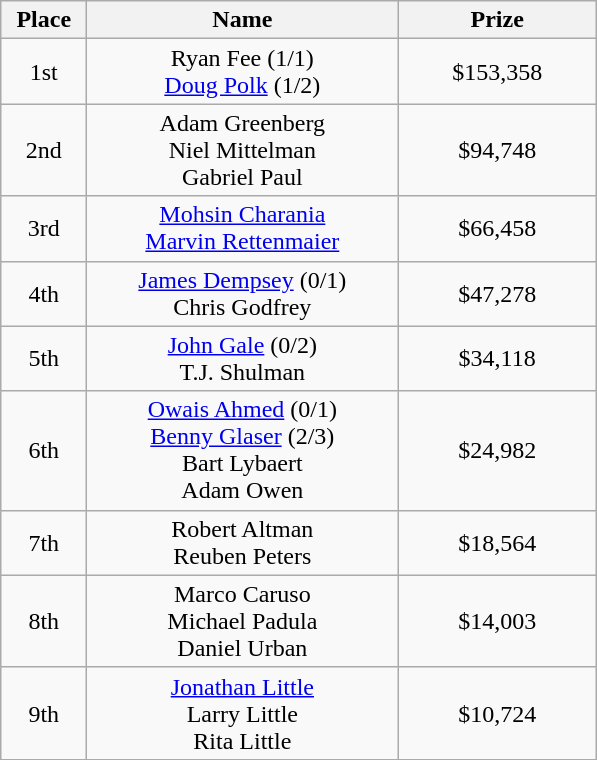<table class="wikitable">
<tr>
<th width="50">Place</th>
<th width="200">Name</th>
<th width="125">Prize</th>
</tr>
<tr>
<td align = "center">1st</td>
<td align = "center">Ryan Fee (1/1)<br><a href='#'>Doug Polk</a> (1/2)</td>
<td align = "center">$153,358</td>
</tr>
<tr>
<td align = "center">2nd</td>
<td align = "center">Adam Greenberg<br>Niel Mittelman<br>Gabriel Paul</td>
<td align = "center">$94,748</td>
</tr>
<tr>
<td align = "center">3rd</td>
<td align = "center"><a href='#'>Mohsin Charania</a><br><a href='#'>Marvin Rettenmaier</a></td>
<td align = "center">$66,458</td>
</tr>
<tr>
<td align = "center">4th</td>
<td align = "center"><a href='#'>James Dempsey</a> (0/1)<br>Chris Godfrey</td>
<td align = "center">$47,278</td>
</tr>
<tr>
<td align = "center">5th</td>
<td align = "center"><a href='#'>John Gale</a> (0/2)<br>T.J. Shulman</td>
<td align = "center">$34,118</td>
</tr>
<tr>
<td align = "center">6th</td>
<td align = "center"><a href='#'>Owais Ahmed</a> (0/1)<br><a href='#'>Benny Glaser</a> (2/3)<br>Bart Lybaert<br>Adam Owen</td>
<td align = "center">$24,982</td>
</tr>
<tr>
<td align = "center">7th</td>
<td align = "center">Robert Altman<br>Reuben Peters</td>
<td align = "center">$18,564</td>
</tr>
<tr>
<td align = "center">8th</td>
<td align = "center">Marco Caruso<br>Michael Padula<br>Daniel Urban</td>
<td align = "center">$14,003</td>
</tr>
<tr>
<td align = "center">9th</td>
<td align = "center"><a href='#'>Jonathan Little</a><br>Larry Little<br>Rita Little</td>
<td align = "center">$10,724</td>
</tr>
</table>
